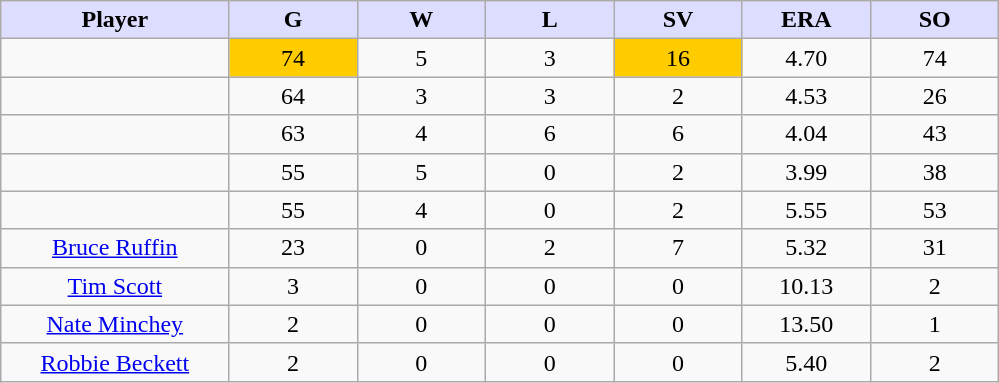<table class="wikitable sortable">
<tr>
<th style="background:#ddf; width:16%;">Player</th>
<th style="background:#ddf; width:9%;">G</th>
<th style="background:#ddf; width:9%;">W</th>
<th style="background:#ddf; width:9%;">L</th>
<th style="background:#ddf; width:9%;">SV</th>
<th style="background:#ddf; width:9%;">ERA</th>
<th style="background:#ddf; width:9%;">SO</th>
</tr>
<tr style="text-align:center;">
<td></td>
<td bgcolor="#FFCC00">74</td>
<td>5</td>
<td>3</td>
<td bgcolor="#FFCC00">16</td>
<td>4.70</td>
<td>74</td>
</tr>
<tr style="text-align:center;">
<td></td>
<td>64</td>
<td>3</td>
<td>3</td>
<td>2</td>
<td>4.53</td>
<td>26</td>
</tr>
<tr style="text-align:center;">
<td></td>
<td>63</td>
<td>4</td>
<td>6</td>
<td>6</td>
<td>4.04</td>
<td>43</td>
</tr>
<tr style="text-align:center;">
<td></td>
<td>55</td>
<td>5</td>
<td>0</td>
<td>2</td>
<td>3.99</td>
<td>38</td>
</tr>
<tr style="text-align:center;">
<td></td>
<td>55</td>
<td>4</td>
<td>0</td>
<td>2</td>
<td>5.55</td>
<td>53</td>
</tr>
<tr align=center>
<td><a href='#'>Bruce Ruffin</a></td>
<td>23</td>
<td>0</td>
<td>2</td>
<td>7</td>
<td>5.32</td>
<td>31</td>
</tr>
<tr align=center>
<td><a href='#'>Tim Scott</a></td>
<td>3</td>
<td>0</td>
<td>0</td>
<td>0</td>
<td>10.13</td>
<td>2</td>
</tr>
<tr align=center>
<td><a href='#'>Nate Minchey</a></td>
<td>2</td>
<td>0</td>
<td>0</td>
<td>0</td>
<td>13.50</td>
<td>1</td>
</tr>
<tr align=center>
<td><a href='#'>Robbie Beckett</a></td>
<td>2</td>
<td>0</td>
<td>0</td>
<td>0</td>
<td>5.40</td>
<td>2</td>
</tr>
</table>
